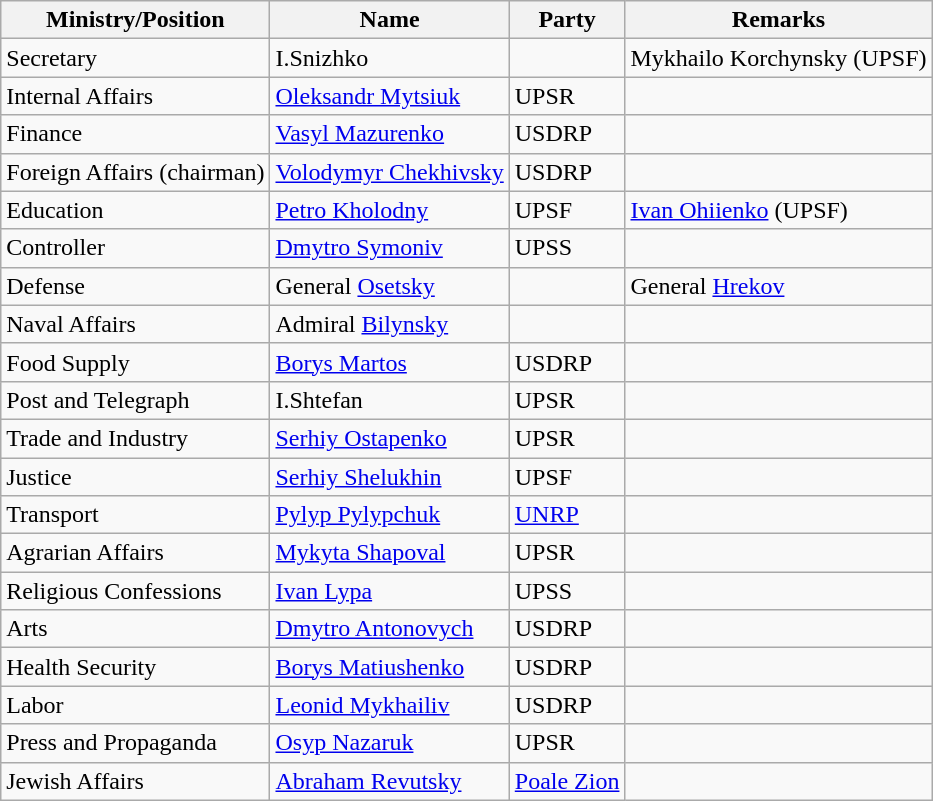<table class="wikitable">
<tr>
<th>Ministry/Position</th>
<th>Name</th>
<th>Party</th>
<th>Remarks</th>
</tr>
<tr>
<td>Secretary</td>
<td>I.Snizhko</td>
<td></td>
<td>Mykhailo Korchynsky (UPSF)</td>
</tr>
<tr>
<td>Internal Affairs</td>
<td><a href='#'>Oleksandr Mytsiuk</a></td>
<td>UPSR</td>
<td></td>
</tr>
<tr>
<td>Finance</td>
<td><a href='#'>Vasyl Mazurenko</a></td>
<td>USDRP</td>
<td></td>
</tr>
<tr>
<td>Foreign Affairs (chairman)</td>
<td><a href='#'>Volodymyr Chekhivsky</a></td>
<td>USDRP</td>
<td></td>
</tr>
<tr>
<td>Education</td>
<td><a href='#'>Petro Kholodny</a></td>
<td>UPSF</td>
<td><a href='#'>Ivan Ohiienko</a> (UPSF)</td>
</tr>
<tr>
<td>Controller</td>
<td><a href='#'>Dmytro Symoniv</a></td>
<td>UPSS</td>
<td></td>
</tr>
<tr>
<td>Defense</td>
<td>General <a href='#'>Osetsky</a></td>
<td></td>
<td>General <a href='#'>Hrekov</a></td>
</tr>
<tr>
<td>Naval Affairs</td>
<td>Admiral <a href='#'>Bilynsky</a></td>
<td></td>
<td></td>
</tr>
<tr>
<td>Food Supply</td>
<td><a href='#'>Borys Martos</a></td>
<td>USDRP</td>
<td></td>
</tr>
<tr>
<td>Post and Telegraph</td>
<td>I.Shtefan</td>
<td>UPSR</td>
<td></td>
</tr>
<tr>
<td>Trade and Industry</td>
<td><a href='#'>Serhiy Ostapenko</a></td>
<td>UPSR</td>
<td></td>
</tr>
<tr>
<td>Justice</td>
<td><a href='#'>Serhiy Shelukhin</a></td>
<td>UPSF</td>
<td></td>
</tr>
<tr>
<td>Transport</td>
<td><a href='#'>Pylyp Pylypchuk</a></td>
<td><a href='#'>UNRP</a></td>
<td></td>
</tr>
<tr>
<td>Agrarian Affairs</td>
<td><a href='#'>Mykyta Shapoval</a></td>
<td>UPSR</td>
<td></td>
</tr>
<tr>
<td>Religious Confessions</td>
<td><a href='#'>Ivan Lypa</a></td>
<td>UPSS</td>
<td></td>
</tr>
<tr>
<td>Arts</td>
<td><a href='#'>Dmytro Antonovych</a></td>
<td>USDRP</td>
<td></td>
</tr>
<tr>
<td>Health Security</td>
<td><a href='#'>Borys Matiushenko</a></td>
<td>USDRP</td>
<td></td>
</tr>
<tr>
<td>Labor</td>
<td><a href='#'>Leonid Mykhailiv</a></td>
<td>USDRP</td>
<td></td>
</tr>
<tr>
<td>Press and Propaganda</td>
<td><a href='#'>Osyp Nazaruk</a></td>
<td>UPSR</td>
<td></td>
</tr>
<tr>
<td>Jewish Affairs</td>
<td><a href='#'>Abraham Revutsky</a></td>
<td><a href='#'>Poale Zion</a></td>
<td></td>
</tr>
</table>
